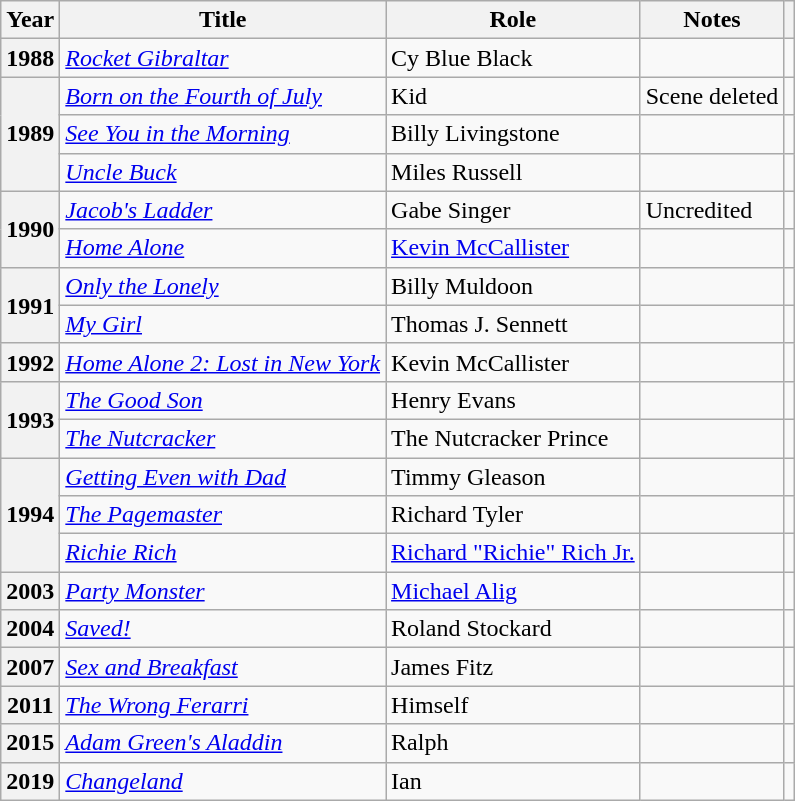<table class="wikitable plainrowheaders sortable">
<tr>
<th scope="col">Year</th>
<th scope="col"><strong>Title</strong></th>
<th scope="col">Role</th>
<th scope="col" class="unsortable">Notes</th>
<th scope="col" class="unsortable"></th>
</tr>
<tr>
<th scope=row>1988</th>
<td scope="row"><em><a href='#'>Rocket Gibraltar</a></em></td>
<td>Cy Blue Black</td>
<td></td>
<td></td>
</tr>
<tr>
<th scope=row rowspan="3">1989</th>
<td><a href='#'><em>Born on the Fourth of July</em></a></td>
<td>Kid</td>
<td>Scene deleted</td>
<td></td>
</tr>
<tr>
<td scope="row"><em><a href='#'>See You in the Morning</a></em></td>
<td>Billy Livingstone</td>
<td></td>
<td></td>
</tr>
<tr>
<td scope="row"><em><a href='#'>Uncle Buck</a></em></td>
<td>Miles Russell</td>
<td></td>
<td></td>
</tr>
<tr>
<th scope=row  rowspan=2>1990</th>
<td scope="row"><em><a href='#'>Jacob's Ladder</a></em></td>
<td>Gabe Singer</td>
<td>Uncredited</td>
<td></td>
</tr>
<tr>
<td scope="row"><em><a href='#'>Home Alone</a></em></td>
<td><a href='#'>Kevin McCallister</a></td>
<td></td>
<td></td>
</tr>
<tr>
<th scope=row rowspan=2>1991</th>
<td scope="row"><em><a href='#'>Only the Lonely</a></em></td>
<td>Billy Muldoon</td>
<td></td>
<td></td>
</tr>
<tr>
<td scope="row"><em><a href='#'>My Girl</a></em></td>
<td>Thomas J. Sennett</td>
<td></td>
<td></td>
</tr>
<tr>
<th scope=row>1992</th>
<td scope="row"><em><a href='#'>Home Alone 2: Lost in New York</a></em></td>
<td>Kevin McCallister</td>
<td></td>
<td></td>
</tr>
<tr>
<th scope=row  rowspan=2>1993</th>
<td scope="row"><em><a href='#'>The Good Son</a></em></td>
<td>Henry Evans</td>
<td></td>
<td></td>
</tr>
<tr>
<td scope="row"><em><a href='#'>The Nutcracker</a></em></td>
<td>The Nutcracker Prince</td>
<td></td>
<td></td>
</tr>
<tr>
<th scope=row  rowspan=3>1994</th>
<td scope="row"><em><a href='#'>Getting Even with Dad</a></em></td>
<td>Timmy Gleason</td>
<td></td>
<td></td>
</tr>
<tr>
<td scope="row"><em><a href='#'>The Pagemaster</a></em></td>
<td>Richard Tyler</td>
<td></td>
<td></td>
</tr>
<tr>
<td scope="row"><em><a href='#'>Richie Rich</a></em></td>
<td><a href='#'>Richard "Richie" Rich Jr.</a></td>
<td></td>
<td></td>
</tr>
<tr>
<th scope=row>2003</th>
<td scope="row"><em><a href='#'>Party Monster</a></em></td>
<td><a href='#'>Michael Alig</a></td>
<td></td>
<td></td>
</tr>
<tr>
<th scope=row>2004</th>
<td scope="row"><em><a href='#'>Saved!</a></em></td>
<td>Roland Stockard</td>
<td></td>
<td></td>
</tr>
<tr>
<th scope=row>2007</th>
<td scope="row"><em><a href='#'>Sex and Breakfast</a></em></td>
<td>James Fitz</td>
<td></td>
<td></td>
</tr>
<tr>
<th scope=row>2011</th>
<td scope="row"><em><a href='#'>The Wrong Ferarri</a></em></td>
<td>Himself</td>
<td></td>
<td></td>
</tr>
<tr>
<th scope=row>2015</th>
<td scope="row"><em><a href='#'>Adam Green's Aladdin</a></em></td>
<td>Ralph</td>
<td></td>
<td></td>
</tr>
<tr>
<th scope=row>2019</th>
<td scope="row"><em><a href='#'>Changeland</a></em></td>
<td>Ian</td>
<td></td>
<td></td>
</tr>
</table>
